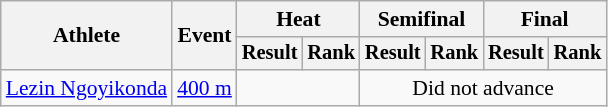<table class=wikitable style="font-size:90%">
<tr>
<th rowspan="2">Athlete</th>
<th rowspan="2">Event</th>
<th colspan="2">Heat</th>
<th colspan="2">Semifinal</th>
<th colspan="2">Final</th>
</tr>
<tr style="font-size:95%">
<th>Result</th>
<th>Rank</th>
<th>Result</th>
<th>Rank</th>
<th>Result</th>
<th>Rank</th>
</tr>
<tr align=center>
<td align=left><a href='#'>Lezin Ngoyikonda</a></td>
<td align=left><a href='#'>400 m</a></td>
<td colspan=2></td>
<td colspan=4>Did not advance</td>
</tr>
</table>
